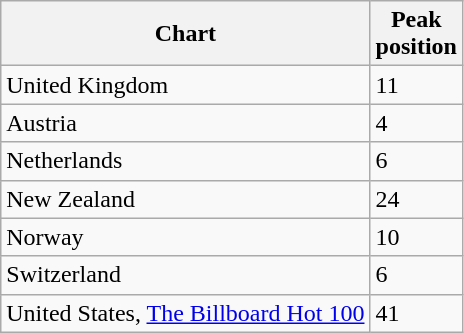<table class="wikitable sortable plainrowheaders">
<tr>
<th>Chart</th>
<th>Peak<br>position</th>
</tr>
<tr>
<td>United Kingdom</td>
<td>11</td>
</tr>
<tr>
<td>Austria</td>
<td>4</td>
</tr>
<tr>
<td>Netherlands</td>
<td>6</td>
</tr>
<tr>
<td>New Zealand</td>
<td>24</td>
</tr>
<tr>
<td>Norway</td>
<td>10</td>
</tr>
<tr>
<td>Switzerland</td>
<td>6</td>
</tr>
<tr>
<td>United States, <a href='#'>The Billboard Hot 100</a></td>
<td>41</td>
</tr>
</table>
